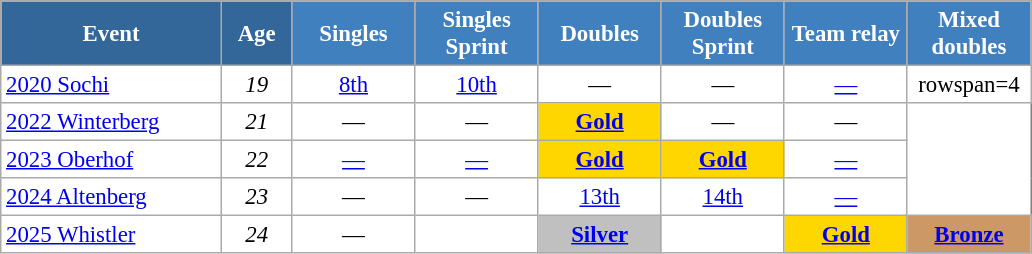<table class="wikitable" style="font-size:95%; text-align:center; border:grey solid 1px; border-collapse:collapse; background:#ffffff;">
<tr>
<th style="background-color:#369; color:white; width:140px;">Event</th>
<th style="background-color:#369; color:white; width:40px;">Age</th>
<th style="background-color:#4180be; color:white; width:75px;">Singles</th>
<th style="background-color:#4180be; color:white; width:75px;">Singles Sprint</th>
<th style="background-color:#4180be; color:white; width:75px;">Doubles</th>
<th style="background-color:#4180be; color:white; width:75px;">Doubles Sprint</th>
<th style="background-color:#4180be; color:white; width:75px;">Team relay</th>
<th style="background-color:#4180be; color:white; width:75px;">Mixed doubles</th>
</tr>
<tr>
<td align=left> <a href='#'>2020 Sochi</a></td>
<td><em>19</em></td>
<td><a href='#'>8th</a></td>
<td><a href='#'>10th</a></td>
<td>—</td>
<td>—</td>
<td><a href='#'>—</a></td>
<td>rowspan=4 </td>
</tr>
<tr>
<td align=left> <a href='#'>2022 Winterberg</a></td>
<td><em>21</em></td>
<td>—</td>
<td>—</td>
<td style="background:gold;"><a href='#'><strong>Gold</strong></a></td>
<td>—</td>
<td>—</td>
</tr>
<tr>
<td align=left> <a href='#'>2023 Oberhof</a></td>
<td><em>22</em></td>
<td><a href='#'>—</a></td>
<td><a href='#'>—</a></td>
<td style="background:gold;"><a href='#'><strong>Gold</strong></a></td>
<td style="background:gold;"><a href='#'><strong>Gold</strong></a></td>
<td><a href='#'>—</a></td>
</tr>
<tr>
<td align=left> <a href='#'>2024 Altenberg</a></td>
<td><em>23</em></td>
<td>—</td>
<td>—</td>
<td><a href='#'>13th</a></td>
<td><a href='#'>14th</a></td>
<td><a href='#'>—</a></td>
</tr>
<tr>
<td style="text-align:left"> <a href='#'>2025 Whistler</a></td>
<td><em>24</em></td>
<td>—</td>
<td></td>
<td style="background:silver;"><a href='#'><strong>Silver</strong></a></td>
<td></td>
<td style="background:gold;"><a href='#'><strong>Gold</strong></a></td>
<td style="background:#CC9966"><a href='#'><strong>Bronze</strong></a></td>
</tr>
</table>
